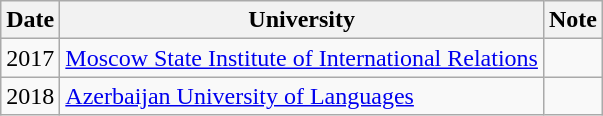<table class="wikitable sortable">
<tr>
<th>Date</th>
<th>University</th>
<th>Note</th>
</tr>
<tr>
<td>2017</td>
<td><a href='#'>Moscow State Institute of International Relations</a></td>
<td></td>
</tr>
<tr>
<td>2018</td>
<td><a href='#'>Azerbaijan University of Languages</a></td>
<td></td>
</tr>
</table>
